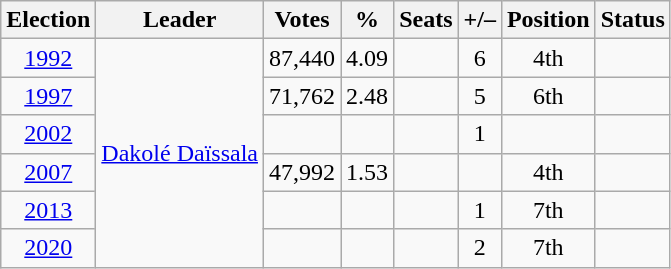<table class=wikitable style=text-align:center>
<tr>
<th>Election</th>
<th>Leader</th>
<th>Votes</th>
<th>%</th>
<th>Seats</th>
<th>+/–</th>
<th>Position</th>
<th>Status</th>
</tr>
<tr>
<td><a href='#'>1992</a></td>
<td rowspan="6"><a href='#'>Dakolé Daïssala</a></td>
<td>87,440</td>
<td>4.09</td>
<td></td>
<td> 6</td>
<td> 4th</td>
<td></td>
</tr>
<tr>
<td><a href='#'>1997</a></td>
<td>71,762</td>
<td>2.48</td>
<td></td>
<td> 5</td>
<td> 6th</td>
<td></td>
</tr>
<tr>
<td><a href='#'>2002</a></td>
<td></td>
<td></td>
<td></td>
<td> 1</td>
<td></td>
<td></td>
</tr>
<tr>
<td><a href='#'>2007</a></td>
<td>47,992</td>
<td>1.53</td>
<td></td>
<td></td>
<td> 4th</td>
<td></td>
</tr>
<tr>
<td><a href='#'>2013</a></td>
<td></td>
<td></td>
<td></td>
<td> 1</td>
<td> 7th</td>
<td></td>
</tr>
<tr>
<td><a href='#'>2020</a></td>
<td></td>
<td></td>
<td></td>
<td> 2</td>
<td> 7th</td>
<td></td>
</tr>
</table>
